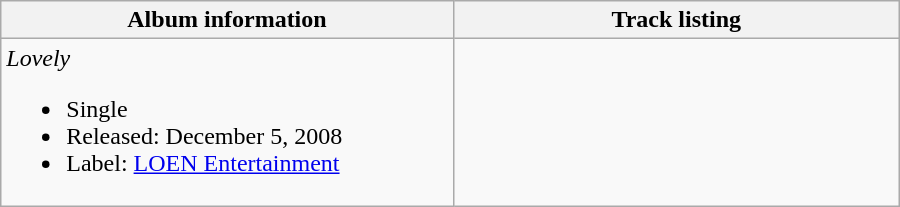<table class="wikitable" style="width:600px">
<tr>
<th>Album information</th>
<th align="center" width="290px">Track listing</th>
</tr>
<tr>
<td><em>Lovely</em><br><ul><li>Single</li><li>Released: December 5, 2008</li><li>Label: <a href='#'>LOEN Entertainment</a></li></ul></td>
<td style="font-size: 85%;"></td>
</tr>
</table>
